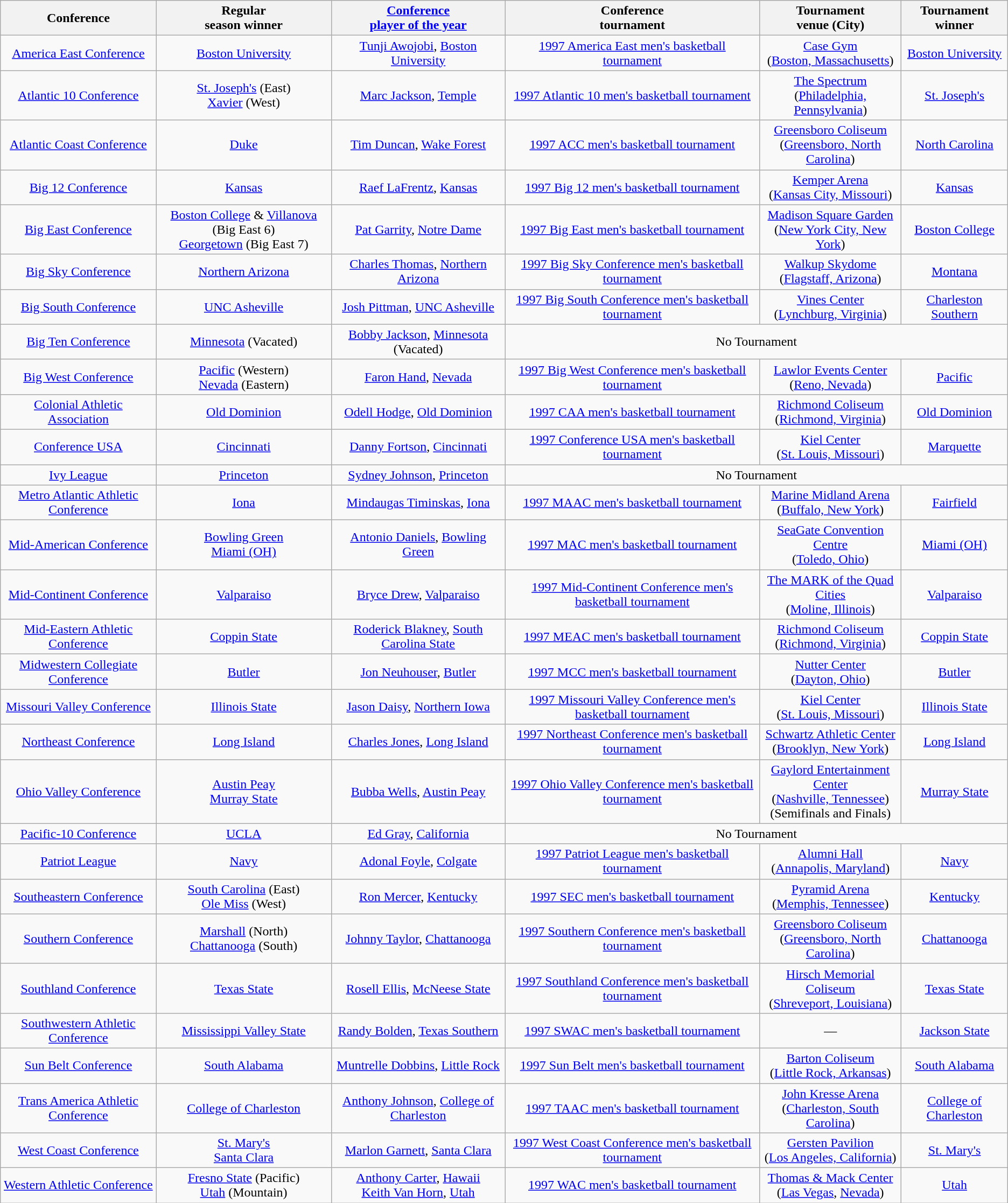<table class="wikitable" style="text-align:center;">
<tr>
<th>Conference</th>
<th>Regular <br> season winner</th>
<th><a href='#'>Conference <br> player of the year</a></th>
<th>Conference <br> tournament</th>
<th>Tournament <br> venue (City)</th>
<th>Tournament <br> winner</th>
</tr>
<tr>
<td><a href='#'>America East Conference</a></td>
<td><a href='#'>Boston University</a></td>
<td><a href='#'>Tunji Awojobi</a>, <a href='#'>Boston University</a></td>
<td><a href='#'>1997 America East men's basketball tournament</a></td>
<td><a href='#'>Case Gym</a><br>(<a href='#'>Boston, Massachusetts</a>)</td>
<td><a href='#'>Boston University</a></td>
</tr>
<tr>
<td><a href='#'>Atlantic 10 Conference</a></td>
<td><a href='#'>St. Joseph's</a> (East)<br><a href='#'>Xavier</a> (West)</td>
<td><a href='#'>Marc Jackson</a>, <a href='#'>Temple</a></td>
<td><a href='#'>1997 Atlantic 10 men's basketball tournament</a></td>
<td><a href='#'>The Spectrum</a> <br>(<a href='#'>Philadelphia, Pennsylvania</a>)</td>
<td><a href='#'>St. Joseph's</a></td>
</tr>
<tr>
<td><a href='#'>Atlantic Coast Conference</a></td>
<td><a href='#'>Duke</a></td>
<td><a href='#'>Tim Duncan</a>, <a href='#'>Wake Forest</a></td>
<td><a href='#'>1997 ACC men's basketball tournament</a></td>
<td><a href='#'>Greensboro Coliseum</a><br>(<a href='#'>Greensboro, North Carolina</a>)</td>
<td><a href='#'>North Carolina</a></td>
</tr>
<tr>
<td><a href='#'>Big 12 Conference</a></td>
<td><a href='#'>Kansas</a></td>
<td><a href='#'>Raef LaFrentz</a>, <a href='#'>Kansas</a></td>
<td><a href='#'>1997 Big 12 men's basketball tournament</a></td>
<td><a href='#'>Kemper Arena</a><br>(<a href='#'>Kansas City, Missouri</a>)</td>
<td><a href='#'>Kansas</a></td>
</tr>
<tr>
<td><a href='#'>Big East Conference</a></td>
<td><a href='#'>Boston College</a> & <a href='#'>Villanova</a> (Big East 6)<br><a href='#'>Georgetown</a> (Big East 7)</td>
<td><a href='#'>Pat Garrity</a>, <a href='#'>Notre Dame</a></td>
<td><a href='#'>1997 Big East men's basketball tournament</a></td>
<td><a href='#'>Madison Square Garden</a><br>(<a href='#'>New York City, New York</a>)</td>
<td><a href='#'>Boston College</a></td>
</tr>
<tr>
<td><a href='#'>Big Sky Conference</a></td>
<td><a href='#'>Northern Arizona</a></td>
<td><a href='#'>Charles Thomas</a>, <a href='#'>Northern Arizona</a></td>
<td><a href='#'>1997 Big Sky Conference men's basketball tournament</a></td>
<td><a href='#'>Walkup Skydome</a><br>(<a href='#'>Flagstaff, Arizona</a>)</td>
<td><a href='#'>Montana</a></td>
</tr>
<tr>
<td><a href='#'>Big South Conference</a></td>
<td><a href='#'>UNC Asheville</a></td>
<td><a href='#'>Josh Pittman</a>, <a href='#'>UNC Asheville</a></td>
<td><a href='#'>1997 Big South Conference men's basketball tournament</a></td>
<td><a href='#'>Vines Center</a><br>(<a href='#'>Lynchburg, Virginia</a>)</td>
<td><a href='#'>Charleston Southern</a></td>
</tr>
<tr>
<td><a href='#'>Big Ten Conference</a></td>
<td><a href='#'>Minnesota</a> (Vacated)</td>
<td><a href='#'>Bobby Jackson</a>, <a href='#'>Minnesota</a> (Vacated)</td>
<td colspan=3>No Tournament</td>
</tr>
<tr>
<td><a href='#'>Big West Conference</a></td>
<td><a href='#'>Pacific</a> (Western)<br><a href='#'>Nevada</a> (Eastern)</td>
<td><a href='#'>Faron Hand</a>, <a href='#'>Nevada</a></td>
<td><a href='#'>1997 Big West Conference men's basketball tournament</a></td>
<td><a href='#'>Lawlor Events Center</a><br>(<a href='#'>Reno, Nevada</a>)</td>
<td><a href='#'>Pacific</a></td>
</tr>
<tr>
<td><a href='#'>Colonial Athletic Association</a></td>
<td><a href='#'>Old Dominion</a></td>
<td><a href='#'>Odell Hodge</a>, <a href='#'>Old Dominion</a></td>
<td><a href='#'>1997 CAA men's basketball tournament</a></td>
<td><a href='#'>Richmond Coliseum</a><br>(<a href='#'>Richmond, Virginia</a>)</td>
<td><a href='#'>Old Dominion</a></td>
</tr>
<tr>
<td><a href='#'>Conference USA</a></td>
<td><a href='#'>Cincinnati</a></td>
<td><a href='#'>Danny Fortson</a>, <a href='#'>Cincinnati</a></td>
<td><a href='#'>1997 Conference USA men's basketball tournament</a></td>
<td><a href='#'>Kiel Center</a><br>(<a href='#'>St. Louis, Missouri</a>)</td>
<td><a href='#'>Marquette</a></td>
</tr>
<tr>
<td><a href='#'>Ivy League</a></td>
<td><a href='#'>Princeton</a></td>
<td><a href='#'>Sydney Johnson</a>, <a href='#'>Princeton</a></td>
<td colspan=3>No Tournament</td>
</tr>
<tr>
<td><a href='#'>Metro Atlantic Athletic Conference</a></td>
<td><a href='#'>Iona</a></td>
<td><a href='#'>Mindaugas Timinskas</a>, <a href='#'>Iona</a></td>
<td><a href='#'>1997 MAAC men's basketball tournament</a></td>
<td><a href='#'>Marine Midland Arena</a><br>(<a href='#'>Buffalo, New York</a>)</td>
<td><a href='#'>Fairfield</a></td>
</tr>
<tr>
<td><a href='#'>Mid-American Conference</a></td>
<td><a href='#'>Bowling Green</a><br><a href='#'>Miami (OH)</a></td>
<td><a href='#'>Antonio Daniels</a>, <a href='#'>Bowling Green</a></td>
<td><a href='#'>1997 MAC men's basketball tournament</a></td>
<td><a href='#'>SeaGate Convention Centre</a><br>(<a href='#'>Toledo, Ohio</a>)</td>
<td><a href='#'>Miami (OH)</a></td>
</tr>
<tr>
<td><a href='#'>Mid-Continent Conference</a></td>
<td><a href='#'>Valparaiso</a></td>
<td><a href='#'>Bryce Drew</a>, <a href='#'>Valparaiso</a></td>
<td><a href='#'>1997 Mid-Continent Conference men's basketball tournament</a></td>
<td><a href='#'>The MARK of the Quad Cities</a><br>(<a href='#'>Moline, Illinois</a>)</td>
<td><a href='#'>Valparaiso</a></td>
</tr>
<tr>
<td><a href='#'>Mid-Eastern Athletic Conference</a></td>
<td><a href='#'>Coppin State</a></td>
<td><a href='#'>Roderick Blakney</a>, <a href='#'>South Carolina State</a></td>
<td><a href='#'>1997 MEAC men's basketball tournament</a></td>
<td><a href='#'>Richmond Coliseum</a><br>(<a href='#'>Richmond, Virginia</a>)</td>
<td><a href='#'>Coppin State</a></td>
</tr>
<tr>
<td><a href='#'>Midwestern Collegiate Conference</a></td>
<td><a href='#'>Butler</a></td>
<td><a href='#'>Jon Neuhouser</a>, <a href='#'>Butler</a></td>
<td><a href='#'>1997 MCC men's basketball tournament</a></td>
<td><a href='#'>Nutter Center</a><br>(<a href='#'>Dayton, Ohio</a>)</td>
<td><a href='#'>Butler</a></td>
</tr>
<tr>
<td><a href='#'>Missouri Valley Conference</a></td>
<td><a href='#'>Illinois State</a></td>
<td><a href='#'>Jason Daisy</a>, <a href='#'>Northern Iowa</a></td>
<td><a href='#'>1997 Missouri Valley Conference men's basketball tournament</a></td>
<td><a href='#'>Kiel Center</a><br>(<a href='#'>St. Louis, Missouri</a>)</td>
<td><a href='#'>Illinois State</a></td>
</tr>
<tr>
<td><a href='#'>Northeast Conference</a></td>
<td><a href='#'>Long Island</a></td>
<td><a href='#'>Charles Jones</a>, <a href='#'>Long Island</a></td>
<td><a href='#'>1997 Northeast Conference men's basketball tournament</a></td>
<td><a href='#'>Schwartz Athletic Center</a><br>(<a href='#'>Brooklyn, New York</a>)</td>
<td><a href='#'>Long Island</a></td>
</tr>
<tr>
<td><a href='#'>Ohio Valley Conference</a></td>
<td><a href='#'>Austin Peay</a><br><a href='#'>Murray State</a></td>
<td><a href='#'>Bubba Wells</a>, <a href='#'>Austin Peay</a></td>
<td><a href='#'>1997 Ohio Valley Conference men's basketball tournament</a></td>
<td><a href='#'>Gaylord Entertainment Center</a><br>(<a href='#'>Nashville, Tennessee</a>)<br>(Semifinals and Finals)</td>
<td><a href='#'>Murray State</a></td>
</tr>
<tr>
<td><a href='#'>Pacific-10 Conference</a></td>
<td><a href='#'>UCLA</a></td>
<td><a href='#'>Ed Gray</a>, <a href='#'>California</a></td>
<td colspan=3>No Tournament</td>
</tr>
<tr>
<td><a href='#'>Patriot League</a></td>
<td><a href='#'>Navy</a></td>
<td><a href='#'>Adonal Foyle</a>, <a href='#'>Colgate</a></td>
<td><a href='#'>1997 Patriot League men's basketball tournament</a></td>
<td><a href='#'>Alumni Hall</a><br>(<a href='#'>Annapolis, Maryland</a>)</td>
<td><a href='#'>Navy</a></td>
</tr>
<tr>
<td><a href='#'>Southeastern Conference</a></td>
<td><a href='#'>South Carolina</a> (East)<br><a href='#'>Ole Miss</a> (West)</td>
<td><a href='#'>Ron Mercer</a>, <a href='#'>Kentucky</a></td>
<td><a href='#'>1997 SEC men's basketball tournament</a></td>
<td><a href='#'>Pyramid Arena</a><br>(<a href='#'>Memphis, Tennessee</a>)</td>
<td><a href='#'>Kentucky</a></td>
</tr>
<tr>
<td><a href='#'>Southern Conference</a></td>
<td><a href='#'>Marshall</a> (North)<br><a href='#'>Chattanooga</a> (South)</td>
<td><a href='#'>Johnny Taylor</a>, <a href='#'>Chattanooga</a></td>
<td><a href='#'>1997 Southern Conference men's basketball tournament</a></td>
<td><a href='#'>Greensboro Coliseum</a><br>(<a href='#'>Greensboro, North Carolina</a>)</td>
<td><a href='#'>Chattanooga</a></td>
</tr>
<tr>
<td><a href='#'>Southland Conference</a></td>
<td><a href='#'>Texas State</a></td>
<td><a href='#'>Rosell Ellis</a>, <a href='#'>McNeese State</a></td>
<td><a href='#'>1997 Southland Conference men's basketball tournament</a></td>
<td><a href='#'>Hirsch Memorial Coliseum</a><br>(<a href='#'>Shreveport, Louisiana</a>)</td>
<td><a href='#'>Texas State</a></td>
</tr>
<tr>
<td><a href='#'>Southwestern Athletic Conference</a></td>
<td><a href='#'>Mississippi Valley State</a></td>
<td><a href='#'>Randy Bolden</a>, <a href='#'>Texas Southern</a></td>
<td><a href='#'>1997 SWAC men's basketball tournament</a></td>
<td>—</td>
<td><a href='#'>Jackson State</a></td>
</tr>
<tr>
<td><a href='#'>Sun Belt Conference</a></td>
<td><a href='#'>South Alabama</a></td>
<td><a href='#'>Muntrelle Dobbins</a>, <a href='#'>Little Rock</a></td>
<td><a href='#'>1997 Sun Belt men's basketball tournament</a></td>
<td><a href='#'>Barton Coliseum</a><br>(<a href='#'>Little Rock, Arkansas</a>)</td>
<td><a href='#'>South Alabama</a></td>
</tr>
<tr>
<td><a href='#'>Trans America Athletic Conference</a></td>
<td><a href='#'>College of Charleston</a></td>
<td><a href='#'>Anthony Johnson</a>, <a href='#'>College of Charleston</a></td>
<td><a href='#'>1997 TAAC men's basketball tournament</a></td>
<td><a href='#'>John Kresse Arena</a><br>(<a href='#'>Charleston, South Carolina</a>)</td>
<td><a href='#'>College of Charleston</a></td>
</tr>
<tr>
<td><a href='#'>West Coast Conference</a></td>
<td><a href='#'>St. Mary's</a><br><a href='#'>Santa Clara</a></td>
<td><a href='#'>Marlon Garnett</a>, <a href='#'>Santa Clara</a></td>
<td><a href='#'>1997 West Coast Conference men's basketball tournament</a></td>
<td><a href='#'>Gersten Pavilion</a><br>(<a href='#'>Los Angeles, California</a>)</td>
<td><a href='#'>St. Mary's</a></td>
</tr>
<tr>
<td><a href='#'>Western Athletic Conference</a></td>
<td><a href='#'>Fresno State</a> (Pacific)<br><a href='#'>Utah</a> (Mountain)</td>
<td><a href='#'>Anthony Carter</a>, <a href='#'>Hawaii</a><br><a href='#'>Keith Van Horn</a>, <a href='#'>Utah</a></td>
<td><a href='#'>1997 WAC men's basketball tournament</a></td>
<td><a href='#'>Thomas & Mack Center</a><br>(<a href='#'>Las Vegas</a>, <a href='#'>Nevada</a>)</td>
<td><a href='#'>Utah</a></td>
</tr>
</table>
